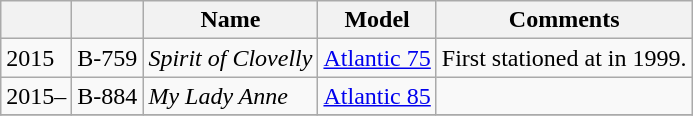<table class="wikitable">
<tr>
<th></th>
<th></th>
<th>Name</th>
<th>Model</th>
<th>Comments</th>
</tr>
<tr>
<td>2015</td>
<td>B-759</td>
<td><em>Spirit of Clovelly</em></td>
<td><a href='#'>Atlantic 75</a></td>
<td>First stationed at  in 1999.</td>
</tr>
<tr>
<td>2015–</td>
<td>B-884</td>
<td><em>My Lady Anne</em></td>
<td><a href='#'>Atlantic 85</a></td>
<td></td>
</tr>
<tr>
</tr>
</table>
